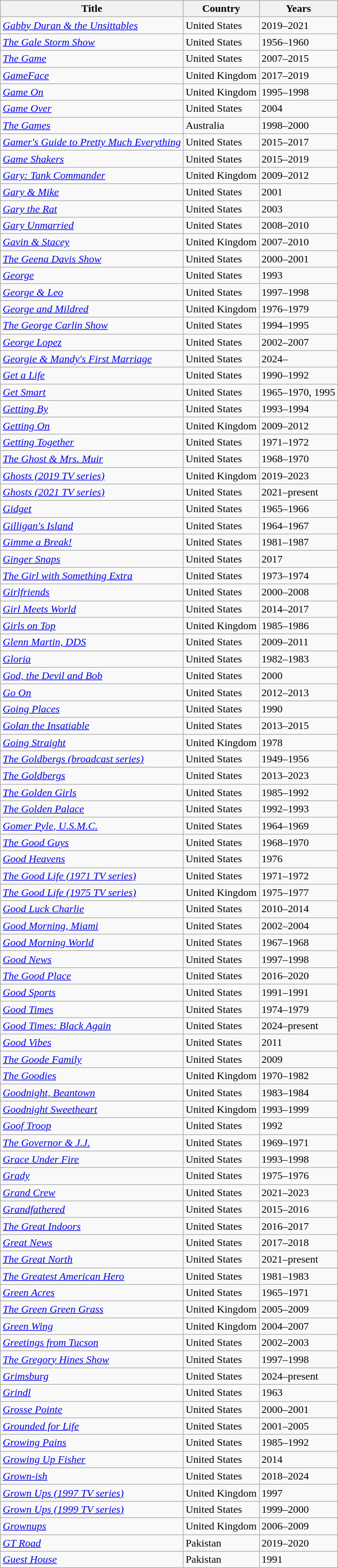<table class="wikitable sortable">
<tr>
<th>Title</th>
<th>Country</th>
<th>Years</th>
</tr>
<tr>
<td><em><a href='#'>Gabby Duran & the Unsittables</a></em></td>
<td>United States</td>
<td>2019–2021</td>
</tr>
<tr>
<td><em><a href='#'>The Gale Storm Show</a></em></td>
<td>United States</td>
<td>1956–1960</td>
</tr>
<tr>
<td><em><a href='#'>The Game</a></em></td>
<td>United States</td>
<td>2007–2015</td>
</tr>
<tr>
<td><em><a href='#'>GameFace</a></em></td>
<td>United Kingdom</td>
<td>2017–2019</td>
</tr>
<tr>
<td><em><a href='#'>Game On</a></em></td>
<td>United Kingdom</td>
<td>1995–1998</td>
</tr>
<tr>
<td><em><a href='#'>Game Over</a></em></td>
<td>United States</td>
<td>2004</td>
</tr>
<tr>
<td><em><a href='#'>The Games</a></em></td>
<td>Australia</td>
<td>1998–2000</td>
</tr>
<tr>
<td><em><a href='#'>Gamer's Guide to Pretty Much Everything</a></em></td>
<td>United States</td>
<td>2015–2017</td>
</tr>
<tr>
<td><em><a href='#'>Game Shakers</a></em></td>
<td>United States</td>
<td>2015–2019</td>
</tr>
<tr>
<td><em><a href='#'>Gary: Tank Commander</a></em></td>
<td>United Kingdom</td>
<td>2009–2012</td>
</tr>
<tr>
<td><em><a href='#'>Gary & Mike</a></em></td>
<td>United States</td>
<td>2001</td>
</tr>
<tr>
<td><em><a href='#'>Gary the Rat</a></em></td>
<td>United States</td>
<td>2003</td>
</tr>
<tr>
<td><em><a href='#'>Gary Unmarried</a></em></td>
<td>United States</td>
<td>2008–2010</td>
</tr>
<tr>
<td><em><a href='#'>Gavin & Stacey</a></em></td>
<td>United Kingdom</td>
<td>2007–2010</td>
</tr>
<tr>
<td><em><a href='#'>The Geena Davis Show</a></em></td>
<td>United States</td>
<td>2000–2001</td>
</tr>
<tr>
<td><em><a href='#'>George</a></em></td>
<td>United States</td>
<td>1993</td>
</tr>
<tr>
<td><em><a href='#'>George & Leo</a></em></td>
<td>United States</td>
<td>1997–1998</td>
</tr>
<tr>
<td><em><a href='#'>George and Mildred</a></em></td>
<td>United Kingdom</td>
<td>1976–1979</td>
</tr>
<tr>
<td><em><a href='#'>The George Carlin Show</a></em></td>
<td>United States</td>
<td>1994–1995</td>
</tr>
<tr>
<td><em><a href='#'>George Lopez</a></em></td>
<td>United States</td>
<td>2002–2007</td>
</tr>
<tr>
<td><em><a href='#'>Georgie & Mandy's First Marriage</a></em></td>
<td>United States</td>
<td>2024–</td>
</tr>
<tr>
<td><em><a href='#'>Get a Life</a></em></td>
<td>United States</td>
<td>1990–1992</td>
</tr>
<tr>
<td><em><a href='#'>Get Smart</a></em></td>
<td>United States</td>
<td>1965–1970, 1995</td>
</tr>
<tr>
<td><em><a href='#'>Getting By</a></em></td>
<td>United States</td>
<td>1993–1994</td>
</tr>
<tr>
<td><em><a href='#'>Getting On</a></em></td>
<td>United Kingdom</td>
<td>2009–2012</td>
</tr>
<tr>
<td><em><a href='#'>Getting Together</a></em></td>
<td>United States</td>
<td>1971–1972</td>
</tr>
<tr>
<td><em><a href='#'>The Ghost & Mrs. Muir</a></em></td>
<td>United States</td>
<td>1968–1970</td>
</tr>
<tr>
<td><em><a href='#'>Ghosts (2019 TV series)</a></em></td>
<td>United Kingdom</td>
<td>2019–2023</td>
</tr>
<tr>
<td><em><a href='#'>Ghosts (2021 TV series)</a></em></td>
<td>United States</td>
<td>2021–present</td>
</tr>
<tr>
<td><em><a href='#'>Gidget</a></em></td>
<td>United States</td>
<td>1965–1966</td>
</tr>
<tr>
<td><em><a href='#'>Gilligan's Island</a></em></td>
<td>United States</td>
<td>1964–1967</td>
</tr>
<tr>
<td><em><a href='#'>Gimme a Break!</a></em></td>
<td>United States</td>
<td>1981–1987</td>
</tr>
<tr>
<td><em><a href='#'>Ginger Snaps</a></em></td>
<td>United States</td>
<td>2017</td>
</tr>
<tr>
<td><em><a href='#'>The Girl with Something Extra</a></em></td>
<td>United States</td>
<td>1973–1974</td>
</tr>
<tr>
<td><em><a href='#'>Girlfriends</a></em></td>
<td>United States</td>
<td>2000–2008</td>
</tr>
<tr>
<td><em><a href='#'>Girl Meets World</a></em></td>
<td>United States</td>
<td>2014–2017</td>
</tr>
<tr>
<td><em><a href='#'>Girls on Top</a></em></td>
<td>United Kingdom</td>
<td>1985–1986</td>
</tr>
<tr>
<td><em><a href='#'>Glenn Martin, DDS</a></em></td>
<td>United States</td>
<td>2009–2011</td>
</tr>
<tr>
<td><em><a href='#'>Gloria</a></em></td>
<td>United States</td>
<td>1982–1983</td>
</tr>
<tr>
<td><em><a href='#'>God, the Devil and Bob</a></em></td>
<td>United States</td>
<td>2000</td>
</tr>
<tr>
<td><em><a href='#'>Go On</a></em></td>
<td>United States</td>
<td>2012–2013</td>
</tr>
<tr>
<td><em><a href='#'>Going Places</a></em></td>
<td>United States</td>
<td>1990</td>
</tr>
<tr>
<td><em><a href='#'>Golan the Insatiable</a></em></td>
<td>United States</td>
<td>2013–2015</td>
</tr>
<tr>
<td><em><a href='#'>Going Straight</a></em></td>
<td>United Kingdom</td>
<td>1978</td>
</tr>
<tr>
<td><em><a href='#'>The Goldbergs (broadcast series)</a></em></td>
<td>United States</td>
<td>1949–1956</td>
</tr>
<tr>
<td><em><a href='#'>The Goldbergs</a></em></td>
<td>United States</td>
<td>2013–2023</td>
</tr>
<tr>
<td><em><a href='#'>The Golden Girls</a></em></td>
<td>United States</td>
<td>1985–1992</td>
</tr>
<tr>
<td><em><a href='#'>The Golden Palace</a></em></td>
<td>United States</td>
<td>1992–1993</td>
</tr>
<tr>
<td><em><a href='#'>Gomer Pyle, U.S.M.C.</a></em></td>
<td>United States</td>
<td>1964–1969</td>
</tr>
<tr>
<td><em><a href='#'>The Good Guys</a></em></td>
<td>United States</td>
<td>1968–1970</td>
</tr>
<tr>
<td><em><a href='#'>Good Heavens</a></em></td>
<td>United States</td>
<td>1976</td>
</tr>
<tr>
<td><em><a href='#'>The Good Life (1971 TV series)</a></em></td>
<td>United States</td>
<td>1971–1972</td>
</tr>
<tr>
<td><em><a href='#'>The Good Life (1975 TV series)</a></em></td>
<td>United Kingdom</td>
<td>1975–1977</td>
</tr>
<tr>
<td><em><a href='#'>Good Luck Charlie</a></em></td>
<td>United States</td>
<td>2010–2014</td>
</tr>
<tr>
<td><em><a href='#'>Good Morning, Miami</a></em></td>
<td>United States</td>
<td>2002–2004</td>
</tr>
<tr>
<td><em><a href='#'>Good Morning World</a></em></td>
<td>United States</td>
<td>1967–1968</td>
</tr>
<tr>
<td><em><a href='#'>Good News</a></em></td>
<td>United States</td>
<td>1997–1998</td>
</tr>
<tr>
<td><em><a href='#'>The Good Place</a></em></td>
<td>United States</td>
<td>2016–2020</td>
</tr>
<tr>
<td><em><a href='#'>Good Sports</a></em></td>
<td>United States</td>
<td>1991–1991</td>
</tr>
<tr>
<td><em><a href='#'>Good Times</a></em></td>
<td>United States</td>
<td>1974–1979</td>
</tr>
<tr>
<td><em><a href='#'>Good Times: Black Again</a></em></td>
<td>United States</td>
<td>2024–present</td>
</tr>
<tr>
<td><em><a href='#'>Good Vibes</a></em></td>
<td>United States</td>
<td>2011</td>
</tr>
<tr>
<td><em><a href='#'>The Goode Family</a></em></td>
<td>United States</td>
<td>2009</td>
</tr>
<tr>
<td><em><a href='#'>The Goodies</a></em></td>
<td>United Kingdom</td>
<td>1970–1982</td>
</tr>
<tr>
<td><em><a href='#'>Goodnight, Beantown</a></em></td>
<td>United States</td>
<td>1983–1984</td>
</tr>
<tr>
<td><em><a href='#'>Goodnight Sweetheart</a></em></td>
<td>United Kingdom</td>
<td>1993–1999</td>
</tr>
<tr>
<td><em><a href='#'>Goof Troop</a></em></td>
<td>United States</td>
<td>1992</td>
</tr>
<tr>
<td><em><a href='#'>The Governor & J.J.</a></em></td>
<td>United States</td>
<td>1969–1971</td>
</tr>
<tr>
<td><em><a href='#'>Grace Under Fire</a></em></td>
<td>United States</td>
<td>1993–1998</td>
</tr>
<tr>
<td><em><a href='#'>Grady</a></em></td>
<td>United States</td>
<td>1975–1976</td>
</tr>
<tr>
<td><em><a href='#'>Grand Crew</a></em></td>
<td>United States</td>
<td>2021–2023</td>
</tr>
<tr>
<td><em><a href='#'>Grandfathered</a></em></td>
<td>United States</td>
<td>2015–2016</td>
</tr>
<tr>
<td><em><a href='#'>The Great Indoors</a></em></td>
<td>United States</td>
<td>2016–2017</td>
</tr>
<tr>
<td><em><a href='#'>Great News</a></em></td>
<td>United States</td>
<td>2017–2018</td>
</tr>
<tr>
<td><em><a href='#'>The Great North</a></em></td>
<td>United States</td>
<td>2021–present</td>
</tr>
<tr>
<td><em><a href='#'>The Greatest American Hero</a></em></td>
<td>United States</td>
<td>1981–1983</td>
</tr>
<tr>
<td><em><a href='#'>Green Acres</a></em></td>
<td>United States</td>
<td>1965–1971</td>
</tr>
<tr>
<td><em><a href='#'>The Green Green Grass</a></em></td>
<td>United Kingdom</td>
<td>2005–2009</td>
</tr>
<tr>
<td><em><a href='#'>Green Wing</a></em></td>
<td>United Kingdom</td>
<td>2004–2007</td>
</tr>
<tr>
<td><em><a href='#'>Greetings from Tucson</a></em></td>
<td>United States</td>
<td>2002–2003</td>
</tr>
<tr>
<td><em><a href='#'>The Gregory Hines Show</a></em></td>
<td>United States</td>
<td>1997–1998</td>
</tr>
<tr>
<td><em><a href='#'>Grimsburg</a></em></td>
<td>United States</td>
<td>2024–present</td>
</tr>
<tr>
<td><em><a href='#'>Grindl</a></em></td>
<td>United States</td>
<td>1963</td>
</tr>
<tr>
<td><em><a href='#'>Grosse Pointe</a></em></td>
<td>United States</td>
<td>2000–2001</td>
</tr>
<tr>
<td><em><a href='#'>Grounded for Life</a></em></td>
<td>United States</td>
<td>2001–2005</td>
</tr>
<tr>
<td><em><a href='#'>Growing Pains</a></em></td>
<td>United States</td>
<td>1985–1992</td>
</tr>
<tr>
<td><em><a href='#'>Growing Up Fisher</a></em></td>
<td>United States</td>
<td>2014</td>
</tr>
<tr>
<td><em><a href='#'>Grown-ish</a></em></td>
<td>United States</td>
<td>2018–2024</td>
</tr>
<tr>
<td><em><a href='#'>Grown Ups (1997 TV series)</a></em></td>
<td>United Kingdom</td>
<td>1997</td>
</tr>
<tr>
<td><em><a href='#'>Grown Ups (1999 TV series)</a></em></td>
<td>United States</td>
<td>1999–2000</td>
</tr>
<tr>
<td><em><a href='#'>Grownups</a></em></td>
<td>United Kingdom</td>
<td>2006–2009</td>
</tr>
<tr>
<td><em><a href='#'>GT Road</a></em></td>
<td>Pakistan</td>
<td>2019–2020</td>
</tr>
<tr>
<td><em><a href='#'>Guest House</a></em></td>
<td>Pakistan</td>
<td>1991</td>
</tr>
</table>
